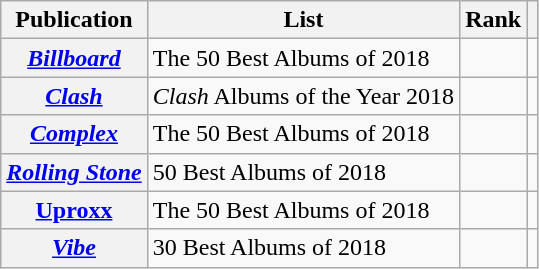<table class="wikitable sortable plainrowheaders" style="border:none; margin:0;">
<tr>
<th scope="col">Publication</th>
<th scope="col" class="unsortable">List</th>
<th scope="col" data-sort-type="number">Rank</th>
<th scope="col" class="unsortable"></th>
</tr>
<tr>
<th scope="row"><em><a href='#'>Billboard</a></em></th>
<td>The 50 Best Albums of 2018</td>
<td></td>
<td></td>
</tr>
<tr>
<th scope="row"><em><a href='#'>Clash</a></em></th>
<td><em>Clash</em> Albums of the Year 2018</td>
<td></td>
<td></td>
</tr>
<tr>
<th scope="row"><em><a href='#'>Complex</a></em></th>
<td>The 50 Best Albums of 2018</td>
<td></td>
<td></td>
</tr>
<tr>
<th scope="row"><em><a href='#'>Rolling Stone</a></em></th>
<td>50 Best Albums of 2018</td>
<td></td>
<td></td>
</tr>
<tr>
<th scope="row"><a href='#'>Uproxx</a></th>
<td>The 50 Best Albums of 2018</td>
<td></td>
<td></td>
</tr>
<tr>
<th scope="row"><em><a href='#'>Vibe</a></em></th>
<td>30 Best Albums of 2018</td>
<td></td>
<td></td>
</tr>
</table>
